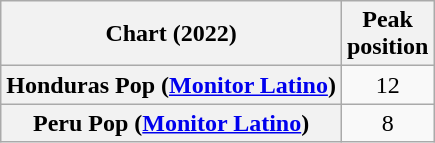<table class="wikitable plainrowheaders sortable" style="text-align:center">
<tr>
<th scope="col">Chart (2022)</th>
<th scope="col">Peak<br>position</th>
</tr>
<tr>
<th scope="row">Honduras Pop (<a href='#'>Monitor Latino</a>)</th>
<td>12</td>
</tr>
<tr>
<th scope="row">Peru Pop (<a href='#'>Monitor Latino</a>)</th>
<td>8</td>
</tr>
</table>
